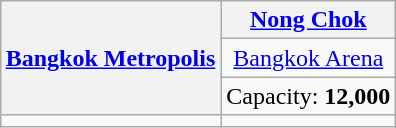<table class="wikitable" style="text-align:center; margin:1em auto;">
<tr>
<th rowspan=3><a href='#'>Bangkok Metropolis</a></th>
<th><a href='#'>Nong Chok</a></th>
</tr>
<tr>
<td><a href='#'>Bangkok Arena</a></td>
</tr>
<tr>
<td>Capacity: <strong>12,000</strong></td>
</tr>
<tr>
<td></td>
<td></td>
</tr>
</table>
